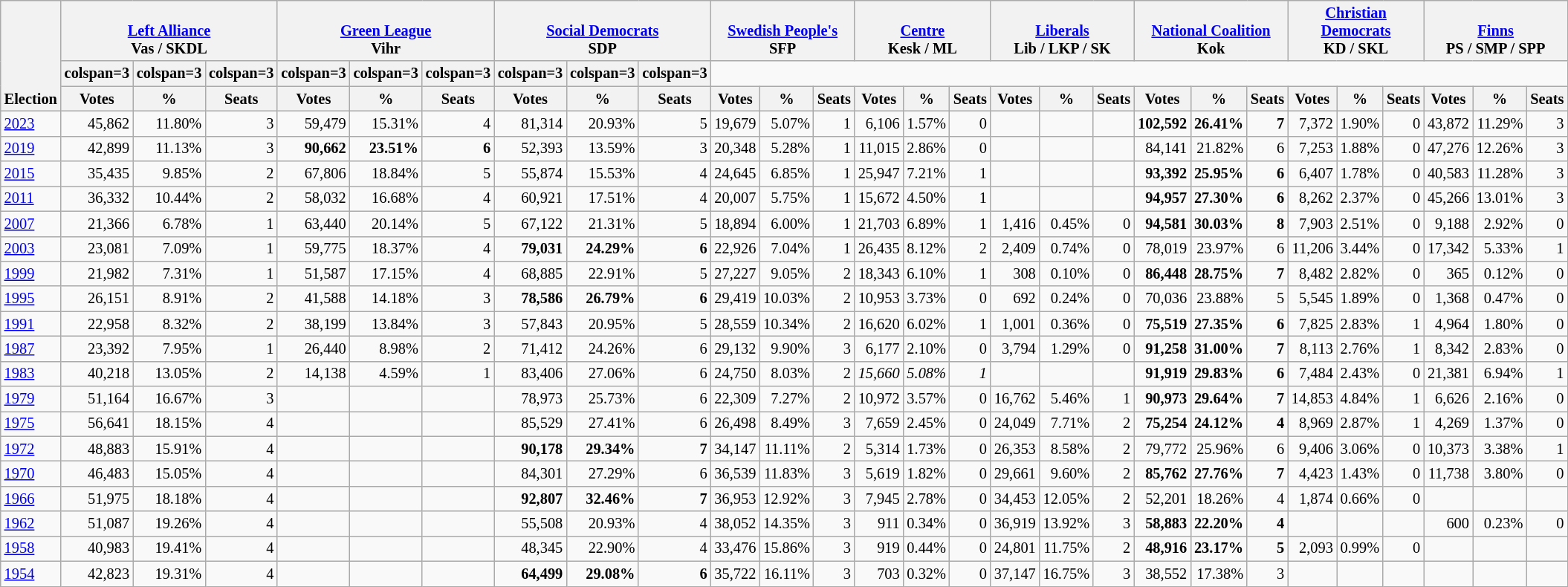<table class="wikitable" border="1" style="font-size:85%; text-align:right;">
<tr>
<th style="text-align:left;" valign=bottom rowspan=3>Election</th>
<th valign=bottom colspan=3><a href='#'>Left Alliance</a><br>Vas / SKDL</th>
<th valign=bottom colspan=3><a href='#'>Green League</a><br>Vihr</th>
<th valign=bottom colspan=3><a href='#'>Social Democrats</a><br>SDP</th>
<th valign=bottom colspan=3><a href='#'>Swedish People's</a><br>SFP</th>
<th valign=bottom colspan=3><a href='#'>Centre</a><br>Kesk / ML</th>
<th valign=bottom colspan=3><a href='#'>Liberals</a><br>Lib / LKP / SK</th>
<th valign=bottom colspan=3><a href='#'>National Coalition</a><br>Kok</th>
<th valign=bottom colspan=3><a href='#'>Christian Democrats</a><br>KD / SKL</th>
<th valign=bottom colspan=3><a href='#'>Finns</a><br>PS / SMP / SPP</th>
</tr>
<tr>
<th>colspan=3 </th>
<th>colspan=3 </th>
<th>colspan=3 </th>
<th>colspan=3 </th>
<th>colspan=3 </th>
<th>colspan=3 </th>
<th>colspan=3 </th>
<th>colspan=3 </th>
<th>colspan=3 </th>
</tr>
<tr>
<th>Votes</th>
<th>%</th>
<th>Seats</th>
<th>Votes</th>
<th>%</th>
<th>Seats</th>
<th>Votes</th>
<th>%</th>
<th>Seats</th>
<th>Votes</th>
<th>%</th>
<th>Seats</th>
<th>Votes</th>
<th>%</th>
<th>Seats</th>
<th>Votes</th>
<th>%</th>
<th>Seats</th>
<th>Votes</th>
<th>%</th>
<th>Seats</th>
<th>Votes</th>
<th>%</th>
<th>Seats</th>
<th>Votes</th>
<th>%</th>
<th>Seats</th>
</tr>
<tr>
<td align=left><a href='#'>2023</a></td>
<td>45,862</td>
<td>11.80%</td>
<td>3</td>
<td>59,479</td>
<td>15.31%</td>
<td>4</td>
<td>81,314</td>
<td>20.93%</td>
<td>5</td>
<td>19,679</td>
<td>5.07%</td>
<td>1</td>
<td>6,106</td>
<td>1.57%</td>
<td>0</td>
<td></td>
<td></td>
<td></td>
<td><strong>102,592</strong></td>
<td><strong>26.41%</strong></td>
<td><strong>7</strong></td>
<td>7,372</td>
<td>1.90%</td>
<td>0</td>
<td>43,872</td>
<td>11.29%</td>
<td>3</td>
</tr>
<tr>
<td align=left><a href='#'>2019</a></td>
<td>42,899</td>
<td>11.13%</td>
<td>3</td>
<td><strong>90,662</strong></td>
<td><strong>23.51%</strong></td>
<td><strong>6</strong></td>
<td>52,393</td>
<td>13.59%</td>
<td>3</td>
<td>20,348</td>
<td>5.28%</td>
<td>1</td>
<td>11,015</td>
<td>2.86%</td>
<td>0</td>
<td></td>
<td></td>
<td></td>
<td>84,141</td>
<td>21.82%</td>
<td>6</td>
<td>7,253</td>
<td>1.88%</td>
<td>0</td>
<td>47,276</td>
<td>12.26%</td>
<td>3</td>
</tr>
<tr>
<td align=left><a href='#'>2015</a></td>
<td>35,435</td>
<td>9.85%</td>
<td>2</td>
<td>67,806</td>
<td>18.84%</td>
<td>5</td>
<td>55,874</td>
<td>15.53%</td>
<td>4</td>
<td>24,645</td>
<td>6.85%</td>
<td>1</td>
<td>25,947</td>
<td>7.21%</td>
<td>1</td>
<td></td>
<td></td>
<td></td>
<td><strong>93,392</strong></td>
<td><strong>25.95%</strong></td>
<td><strong>6</strong></td>
<td>6,407</td>
<td>1.78%</td>
<td>0</td>
<td>40,583</td>
<td>11.28%</td>
<td>3</td>
</tr>
<tr>
<td align=left><a href='#'>2011</a></td>
<td>36,332</td>
<td>10.44%</td>
<td>2</td>
<td>58,032</td>
<td>16.68%</td>
<td>4</td>
<td>60,921</td>
<td>17.51%</td>
<td>4</td>
<td>20,007</td>
<td>5.75%</td>
<td>1</td>
<td>15,672</td>
<td>4.50%</td>
<td>1</td>
<td></td>
<td></td>
<td></td>
<td><strong>94,957</strong></td>
<td><strong>27.30%</strong></td>
<td><strong>6</strong></td>
<td>8,262</td>
<td>2.37%</td>
<td>0</td>
<td>45,266</td>
<td>13.01%</td>
<td>3</td>
</tr>
<tr>
<td align=left><a href='#'>2007</a></td>
<td>21,366</td>
<td>6.78%</td>
<td>1</td>
<td>63,440</td>
<td>20.14%</td>
<td>5</td>
<td>67,122</td>
<td>21.31%</td>
<td>5</td>
<td>18,894</td>
<td>6.00%</td>
<td>1</td>
<td>21,703</td>
<td>6.89%</td>
<td>1</td>
<td>1,416</td>
<td>0.45%</td>
<td>0</td>
<td><strong>94,581</strong></td>
<td><strong>30.03%</strong></td>
<td><strong>8</strong></td>
<td>7,903</td>
<td>2.51%</td>
<td>0</td>
<td>9,188</td>
<td>2.92%</td>
<td>0</td>
</tr>
<tr>
<td align=left><a href='#'>2003</a></td>
<td>23,081</td>
<td>7.09%</td>
<td>1</td>
<td>59,775</td>
<td>18.37%</td>
<td>4</td>
<td><strong>79,031</strong></td>
<td><strong>24.29%</strong></td>
<td><strong>6</strong></td>
<td>22,926</td>
<td>7.04%</td>
<td>1</td>
<td>26,435</td>
<td>8.12%</td>
<td>2</td>
<td>2,409</td>
<td>0.74%</td>
<td>0</td>
<td>78,019</td>
<td>23.97%</td>
<td>6</td>
<td>11,206</td>
<td>3.44%</td>
<td>0</td>
<td>17,342</td>
<td>5.33%</td>
<td>1</td>
</tr>
<tr>
<td align=left><a href='#'>1999</a></td>
<td>21,982</td>
<td>7.31%</td>
<td>1</td>
<td>51,587</td>
<td>17.15%</td>
<td>4</td>
<td>68,885</td>
<td>22.91%</td>
<td>5</td>
<td>27,227</td>
<td>9.05%</td>
<td>2</td>
<td>18,343</td>
<td>6.10%</td>
<td>1</td>
<td>308</td>
<td>0.10%</td>
<td>0</td>
<td><strong>86,448</strong></td>
<td><strong>28.75%</strong></td>
<td><strong>7</strong></td>
<td>8,482</td>
<td>2.82%</td>
<td>0</td>
<td>365</td>
<td>0.12%</td>
<td>0</td>
</tr>
<tr>
<td align=left><a href='#'>1995</a></td>
<td>26,151</td>
<td>8.91%</td>
<td>2</td>
<td>41,588</td>
<td>14.18%</td>
<td>3</td>
<td><strong>78,586</strong></td>
<td><strong>26.79%</strong></td>
<td><strong>6</strong></td>
<td>29,419</td>
<td>10.03%</td>
<td>2</td>
<td>10,953</td>
<td>3.73%</td>
<td>0</td>
<td>692</td>
<td>0.24%</td>
<td>0</td>
<td>70,036</td>
<td>23.88%</td>
<td>5</td>
<td>5,545</td>
<td>1.89%</td>
<td>0</td>
<td>1,368</td>
<td>0.47%</td>
<td>0</td>
</tr>
<tr>
<td align=left><a href='#'>1991</a></td>
<td>22,958</td>
<td>8.32%</td>
<td>2</td>
<td>38,199</td>
<td>13.84%</td>
<td>3</td>
<td>57,843</td>
<td>20.95%</td>
<td>5</td>
<td>28,559</td>
<td>10.34%</td>
<td>2</td>
<td>16,620</td>
<td>6.02%</td>
<td>1</td>
<td>1,001</td>
<td>0.36%</td>
<td>0</td>
<td><strong>75,519</strong></td>
<td><strong>27.35%</strong></td>
<td><strong>6</strong></td>
<td>7,825</td>
<td>2.83%</td>
<td>1</td>
<td>4,964</td>
<td>1.80%</td>
<td>0</td>
</tr>
<tr>
<td align=left><a href='#'>1987</a></td>
<td>23,392</td>
<td>7.95%</td>
<td>1</td>
<td>26,440</td>
<td>8.98%</td>
<td>2</td>
<td>71,412</td>
<td>24.26%</td>
<td>6</td>
<td>29,132</td>
<td>9.90%</td>
<td>3</td>
<td>6,177</td>
<td>2.10%</td>
<td>0</td>
<td>3,794</td>
<td>1.29%</td>
<td>0</td>
<td><strong>91,258</strong></td>
<td><strong>31.00%</strong></td>
<td><strong>7</strong></td>
<td>8,113</td>
<td>2.76%</td>
<td>1</td>
<td>8,342</td>
<td>2.83%</td>
<td>0</td>
</tr>
<tr>
<td align=left><a href='#'>1983</a></td>
<td>40,218</td>
<td>13.05%</td>
<td>2</td>
<td>14,138</td>
<td>4.59%</td>
<td>1</td>
<td>83,406</td>
<td>27.06%</td>
<td>6</td>
<td>24,750</td>
<td>8.03%</td>
<td>2</td>
<td><em>15,660</em></td>
<td><em>5.08%</em></td>
<td><em>1</em></td>
<td></td>
<td></td>
<td></td>
<td><strong>91,919</strong></td>
<td><strong>29.83%</strong></td>
<td><strong>6</strong></td>
<td>7,484</td>
<td>2.43%</td>
<td>0</td>
<td>21,381</td>
<td>6.94%</td>
<td>1</td>
</tr>
<tr>
<td align=left><a href='#'>1979</a></td>
<td>51,164</td>
<td>16.67%</td>
<td>3</td>
<td></td>
<td></td>
<td></td>
<td>78,973</td>
<td>25.73%</td>
<td>6</td>
<td>22,309</td>
<td>7.27%</td>
<td>2</td>
<td>10,972</td>
<td>3.57%</td>
<td>0</td>
<td>16,762</td>
<td>5.46%</td>
<td>1</td>
<td><strong>90,973</strong></td>
<td><strong>29.64%</strong></td>
<td><strong>7</strong></td>
<td>14,853</td>
<td>4.84%</td>
<td>1</td>
<td>6,626</td>
<td>2.16%</td>
<td>0</td>
</tr>
<tr>
<td align=left><a href='#'>1975</a></td>
<td>56,641</td>
<td>18.15%</td>
<td>4</td>
<td></td>
<td></td>
<td></td>
<td>85,529</td>
<td>27.41%</td>
<td>6</td>
<td>26,498</td>
<td>8.49%</td>
<td>3</td>
<td>7,659</td>
<td>2.45%</td>
<td>0</td>
<td>24,049</td>
<td>7.71%</td>
<td>2</td>
<td><strong>75,254</strong></td>
<td><strong>24.12%</strong></td>
<td><strong>4</strong></td>
<td>8,969</td>
<td>2.87%</td>
<td>1</td>
<td>4,269</td>
<td>1.37%</td>
<td>0</td>
</tr>
<tr>
<td align=left><a href='#'>1972</a></td>
<td>48,883</td>
<td>15.91%</td>
<td>4</td>
<td></td>
<td></td>
<td></td>
<td><strong>90,178</strong></td>
<td><strong>29.34%</strong></td>
<td><strong>7</strong></td>
<td>34,147</td>
<td>11.11%</td>
<td>2</td>
<td>5,314</td>
<td>1.73%</td>
<td>0</td>
<td>26,353</td>
<td>8.58%</td>
<td>2</td>
<td>79,772</td>
<td>25.96%</td>
<td>6</td>
<td>9,406</td>
<td>3.06%</td>
<td>0</td>
<td>10,373</td>
<td>3.38%</td>
<td>1</td>
</tr>
<tr>
<td align=left><a href='#'>1970</a></td>
<td>46,483</td>
<td>15.05%</td>
<td>4</td>
<td></td>
<td></td>
<td></td>
<td>84,301</td>
<td>27.29%</td>
<td>6</td>
<td>36,539</td>
<td>11.83%</td>
<td>3</td>
<td>5,619</td>
<td>1.82%</td>
<td>0</td>
<td>29,661</td>
<td>9.60%</td>
<td>2</td>
<td><strong>85,762</strong></td>
<td><strong>27.76%</strong></td>
<td><strong>7</strong></td>
<td>4,423</td>
<td>1.43%</td>
<td>0</td>
<td>11,738</td>
<td>3.80%</td>
<td>0</td>
</tr>
<tr>
<td align=left><a href='#'>1966</a></td>
<td>51,975</td>
<td>18.18%</td>
<td>4</td>
<td></td>
<td></td>
<td></td>
<td><strong>92,807</strong></td>
<td><strong>32.46%</strong></td>
<td><strong>7</strong></td>
<td>36,953</td>
<td>12.92%</td>
<td>3</td>
<td>7,945</td>
<td>2.78%</td>
<td>0</td>
<td>34,453</td>
<td>12.05%</td>
<td>2</td>
<td>52,201</td>
<td>18.26%</td>
<td>4</td>
<td>1,874</td>
<td>0.66%</td>
<td>0</td>
<td></td>
<td></td>
<td></td>
</tr>
<tr>
<td align=left><a href='#'>1962</a></td>
<td>51,087</td>
<td>19.26%</td>
<td>4</td>
<td></td>
<td></td>
<td></td>
<td>55,508</td>
<td>20.93%</td>
<td>4</td>
<td>38,052</td>
<td>14.35%</td>
<td>3</td>
<td>911</td>
<td>0.34%</td>
<td>0</td>
<td>36,919</td>
<td>13.92%</td>
<td>3</td>
<td><strong>58,883</strong></td>
<td><strong>22.20%</strong></td>
<td><strong>4</strong></td>
<td></td>
<td></td>
<td></td>
<td>600</td>
<td>0.23%</td>
<td>0</td>
</tr>
<tr>
<td align=left><a href='#'>1958</a></td>
<td>40,983</td>
<td>19.41%</td>
<td>4</td>
<td></td>
<td></td>
<td></td>
<td>48,345</td>
<td>22.90%</td>
<td>4</td>
<td>33,476</td>
<td>15.86%</td>
<td>3</td>
<td>919</td>
<td>0.44%</td>
<td>0</td>
<td>24,801</td>
<td>11.75%</td>
<td>2</td>
<td><strong>48,916</strong></td>
<td><strong>23.17%</strong></td>
<td><strong>5</strong></td>
<td>2,093</td>
<td>0.99%</td>
<td>0</td>
<td></td>
<td></td>
<td></td>
</tr>
<tr>
<td align=left><a href='#'>1954</a></td>
<td>42,823</td>
<td>19.31%</td>
<td>4</td>
<td></td>
<td></td>
<td></td>
<td><strong>64,499</strong></td>
<td><strong>29.08%</strong></td>
<td><strong>6</strong></td>
<td>35,722</td>
<td>16.11%</td>
<td>3</td>
<td>703</td>
<td>0.32%</td>
<td>0</td>
<td>37,147</td>
<td>16.75%</td>
<td>3</td>
<td>38,552</td>
<td>17.38%</td>
<td>3</td>
<td></td>
<td></td>
<td></td>
<td></td>
<td></td>
<td></td>
</tr>
</table>
